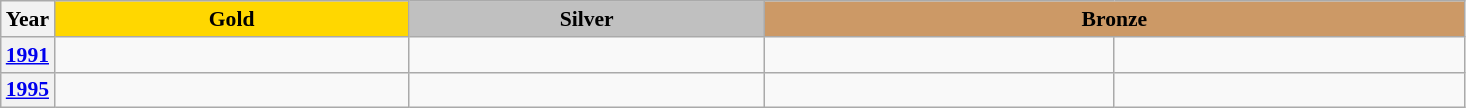<table class="wikitable" style="border-collapse: collapse; font-size: 90%;">
<tr align=center>
<th>Year</th>
<td bgcolor=gold width=230><strong>Gold</strong></td>
<td bgcolor=silver width=230><strong>Silver</strong></td>
<td bgcolor=cc9966 colspan=2 width=460><strong>Bronze</strong></td>
</tr>
<tr>
<th align=center><a href='#'>1991</a></th>
<td></td>
<td></td>
<td></td>
<td></td>
</tr>
<tr>
<th align=center><a href='#'>1995</a></th>
<td></td>
<td></td>
<td></td>
<td></td>
</tr>
</table>
